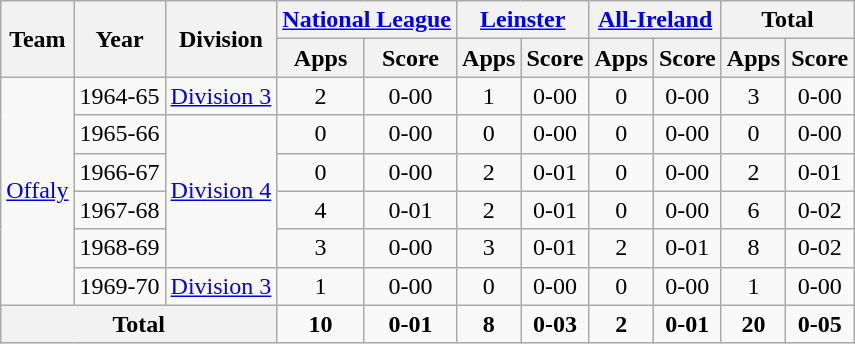<table class="wikitable" style="text-align:center">
<tr>
<th rowspan="2">Team</th>
<th rowspan="2">Year</th>
<th rowspan="2">Division</th>
<th colspan="2"><a href='#'>National League</a></th>
<th colspan="2"><a href='#'>Leinster</a></th>
<th colspan="2"><a href='#'>All-Ireland</a></th>
<th colspan="2">Total</th>
</tr>
<tr>
<th>Apps</th>
<th>Score</th>
<th>Apps</th>
<th>Score</th>
<th>Apps</th>
<th>Score</th>
<th>Apps</th>
<th>Score</th>
</tr>
<tr>
<td rowspan="6"><a href='#'>Offaly</a></td>
<td>1964-65</td>
<td rowspan="1"><a href='#'>Division 3</a></td>
<td>2</td>
<td>0-00</td>
<td>1</td>
<td>0-00</td>
<td>0</td>
<td>0-00</td>
<td>3</td>
<td>0-00</td>
</tr>
<tr>
<td>1965-66</td>
<td rowspan="4"><a href='#'>Division 4</a></td>
<td>0</td>
<td>0-00</td>
<td>0</td>
<td>0-00</td>
<td>0</td>
<td>0-00</td>
<td>0</td>
<td>0-00</td>
</tr>
<tr>
<td>1966-67</td>
<td>0</td>
<td>0-00</td>
<td>2</td>
<td>0-01</td>
<td>0</td>
<td>0-00</td>
<td>2</td>
<td>0-01</td>
</tr>
<tr>
<td>1967-68</td>
<td>4</td>
<td>0-01</td>
<td>2</td>
<td>0-01</td>
<td>0</td>
<td>0-00</td>
<td>6</td>
<td>0-02</td>
</tr>
<tr>
<td>1968-69</td>
<td>3</td>
<td>0-00</td>
<td>3</td>
<td>0-01</td>
<td>2</td>
<td>0-01</td>
<td>8</td>
<td>0-02</td>
</tr>
<tr>
<td>1969-70</td>
<td rowspan="1"><a href='#'>Division 3</a></td>
<td>1</td>
<td>0-00</td>
<td>0</td>
<td>0-00</td>
<td>0</td>
<td>0-00</td>
<td>1</td>
<td>0-00</td>
</tr>
<tr>
<th colspan="3">Total</th>
<td><strong>10</strong></td>
<td><strong>0-01</strong></td>
<td><strong>8</strong></td>
<td><strong>0-03</strong></td>
<td><strong>2</strong></td>
<td><strong>0-01</strong></td>
<td><strong>20</strong></td>
<td><strong>0-05</strong></td>
</tr>
</table>
